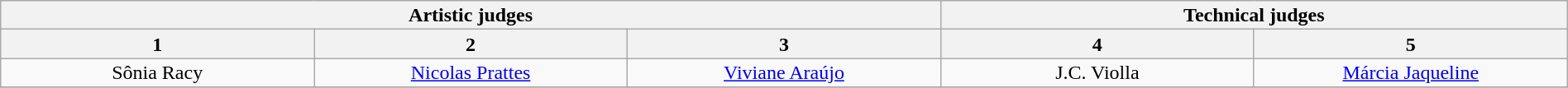<table class="wikitable" style="font-size:100%; line-height:16px; text-align:center" width="100%">
<tr>
<th colspan=3>Artistic judges</th>
<th colspan=2>Technical judges</th>
</tr>
<tr>
<th width="20.0%">1</th>
<th width="20.0%">2</th>
<th width="20.0%">3</th>
<th width="20.0%">4</th>
<th width="20.0%">5</th>
</tr>
<tr>
<td>Sônia Racy</td>
<td><a href='#'>Nicolas Prattes</a></td>
<td><a href='#'>Viviane Araújo</a></td>
<td>J.C. Violla</td>
<td><a href='#'>Márcia Jaqueline</a></td>
</tr>
<tr>
</tr>
</table>
